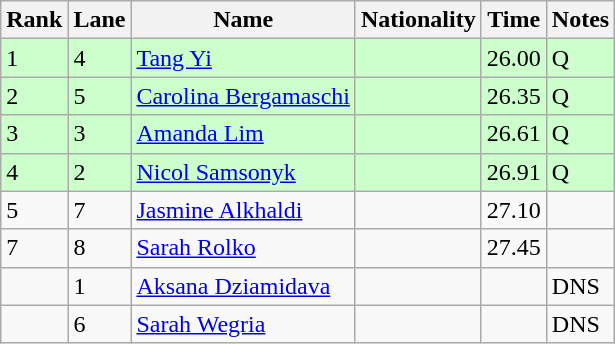<table class="wikitable">
<tr>
<th>Rank</th>
<th>Lane</th>
<th>Name</th>
<th>Nationality</th>
<th>Time</th>
<th>Notes</th>
</tr>
<tr bgcolor=ccffcc>
<td>1</td>
<td>4</td>
<td><a href='#'>Tang Yi</a></td>
<td></td>
<td>26.00</td>
<td>Q</td>
</tr>
<tr bgcolor=ccffcc>
<td>2</td>
<td>5</td>
<td><a href='#'>Carolina Bergamaschi</a></td>
<td></td>
<td>26.35</td>
<td>Q</td>
</tr>
<tr bgcolor=ccffcc>
<td>3</td>
<td>3</td>
<td><a href='#'>Amanda Lim</a></td>
<td></td>
<td>26.61</td>
<td>Q</td>
</tr>
<tr bgcolor=ccffcc>
<td>4</td>
<td>2</td>
<td><a href='#'>Nicol Samsonyk</a></td>
<td></td>
<td>26.91</td>
<td>Q</td>
</tr>
<tr>
<td>5</td>
<td>7</td>
<td><a href='#'>Jasmine Alkhaldi</a></td>
<td></td>
<td>27.10</td>
<td></td>
</tr>
<tr>
<td>7</td>
<td>8</td>
<td><a href='#'>Sarah Rolko</a></td>
<td></td>
<td>27.45</td>
<td></td>
</tr>
<tr>
<td></td>
<td>1</td>
<td><a href='#'>Aksana Dziamidava</a></td>
<td></td>
<td></td>
<td>DNS</td>
</tr>
<tr>
<td></td>
<td>6</td>
<td><a href='#'>Sarah Wegria</a></td>
<td></td>
<td></td>
<td>DNS</td>
</tr>
</table>
